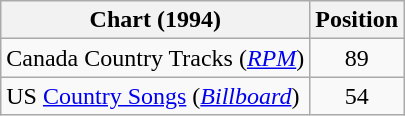<table class="wikitable sortable">
<tr>
<th scope="col">Chart (1994)</th>
<th scope="col">Position</th>
</tr>
<tr>
<td>Canada Country Tracks (<em><a href='#'>RPM</a></em>)</td>
<td align="center">89</td>
</tr>
<tr>
<td>US <a href='#'>Country Songs</a> (<em><a href='#'>Billboard</a></em>)</td>
<td align="center">54</td>
</tr>
</table>
